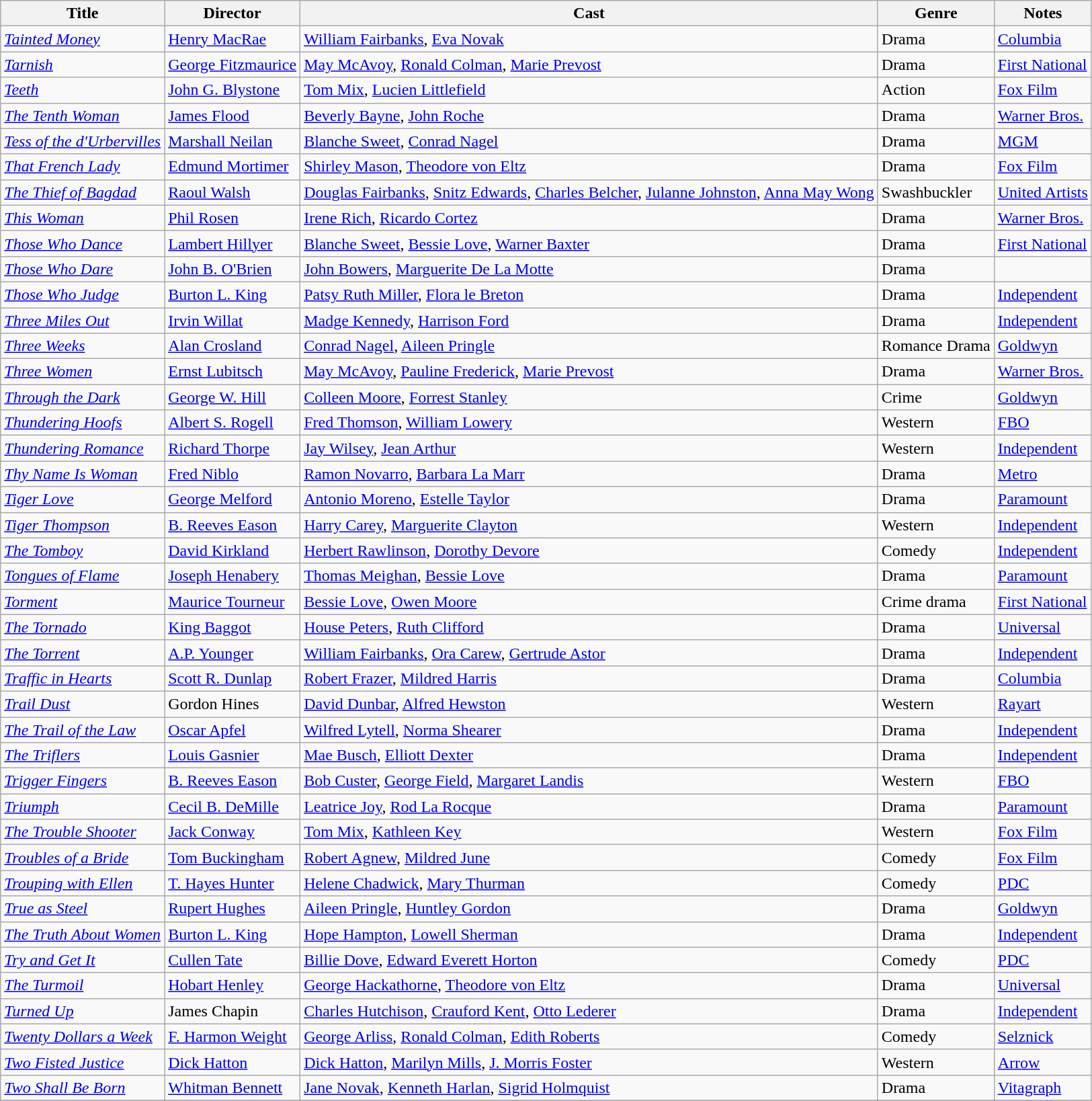<table class="wikitable">
<tr>
<th>Title</th>
<th>Director</th>
<th>Cast</th>
<th>Genre</th>
<th>Notes</th>
</tr>
<tr>
<td><em><a href='#'>Tainted Money</a></em></td>
<td><a href='#'>Henry MacRae</a></td>
<td><a href='#'>William Fairbanks</a>, <a href='#'>Eva Novak</a></td>
<td>Drama</td>
<td><a href='#'>Columbia</a></td>
</tr>
<tr>
<td><em><a href='#'>Tarnish</a></em></td>
<td><a href='#'>George Fitzmaurice</a></td>
<td><a href='#'>May McAvoy</a>, <a href='#'>Ronald Colman</a>, <a href='#'>Marie Prevost</a></td>
<td>Drama</td>
<td><a href='#'>First National</a></td>
</tr>
<tr>
<td><em><a href='#'>Teeth</a></em></td>
<td><a href='#'>John G. Blystone</a></td>
<td><a href='#'>Tom Mix</a>, <a href='#'>Lucien Littlefield</a></td>
<td>Action</td>
<td><a href='#'>Fox Film</a></td>
</tr>
<tr>
<td><em><a href='#'>The Tenth Woman</a></em></td>
<td><a href='#'>James Flood</a></td>
<td><a href='#'>Beverly Bayne</a>, <a href='#'>John Roche</a></td>
<td>Drama</td>
<td><a href='#'>Warner Bros.</a></td>
</tr>
<tr>
<td><em><a href='#'>Tess of the d'Urbervilles</a></em></td>
<td><a href='#'>Marshall Neilan</a></td>
<td><a href='#'>Blanche Sweet</a>, <a href='#'>Conrad Nagel</a></td>
<td>Drama</td>
<td><a href='#'>MGM</a></td>
</tr>
<tr>
<td><em><a href='#'>That French Lady</a></em></td>
<td><a href='#'>Edmund Mortimer</a></td>
<td><a href='#'>Shirley Mason</a>, <a href='#'>Theodore von Eltz</a></td>
<td>Drama</td>
<td><a href='#'>Fox Film</a></td>
</tr>
<tr>
<td><em><a href='#'>The Thief of Bagdad</a></em></td>
<td><a href='#'>Raoul Walsh</a></td>
<td><a href='#'>Douglas Fairbanks</a>, <a href='#'>Snitz Edwards</a>, <a href='#'>Charles Belcher</a>, <a href='#'>Julanne Johnston</a>, <a href='#'>Anna May Wong</a></td>
<td>Swashbuckler</td>
<td><a href='#'>United Artists</a></td>
</tr>
<tr>
<td><em><a href='#'>This Woman</a></em></td>
<td><a href='#'>Phil Rosen</a></td>
<td><a href='#'>Irene Rich</a>, <a href='#'>Ricardo Cortez</a></td>
<td>Drama</td>
<td><a href='#'>Warner Bros.</a></td>
</tr>
<tr>
<td><em><a href='#'>Those Who Dance</a></em></td>
<td><a href='#'>Lambert Hillyer</a></td>
<td><a href='#'>Blanche Sweet</a>, <a href='#'>Bessie Love</a>, <a href='#'>Warner Baxter</a></td>
<td>Drama</td>
<td><a href='#'>First National</a></td>
</tr>
<tr>
<td><em><a href='#'>Those Who Dare</a></em></td>
<td><a href='#'>John B. O'Brien</a></td>
<td><a href='#'>John Bowers</a>, <a href='#'>Marguerite De La Motte</a></td>
<td>Drama</td>
<td></td>
</tr>
<tr>
<td><em><a href='#'>Those Who Judge</a></em></td>
<td><a href='#'>Burton L. King</a></td>
<td><a href='#'>Patsy Ruth Miller</a>, <a href='#'>Flora le Breton</a></td>
<td>Drama</td>
<td><a href='#'>Independent</a></td>
</tr>
<tr>
<td><em><a href='#'>Three Miles Out</a></em></td>
<td><a href='#'>Irvin Willat</a></td>
<td><a href='#'>Madge Kennedy</a>, <a href='#'>Harrison Ford</a></td>
<td>Drama</td>
<td><a href='#'>Independent</a></td>
</tr>
<tr>
<td><em><a href='#'>Three Weeks</a></em></td>
<td><a href='#'>Alan Crosland</a></td>
<td><a href='#'>Conrad Nagel</a>, <a href='#'>Aileen Pringle</a></td>
<td>Romance Drama</td>
<td><a href='#'>Goldwyn</a></td>
</tr>
<tr>
<td><em><a href='#'>Three Women</a></em></td>
<td><a href='#'>Ernst Lubitsch</a></td>
<td><a href='#'>May McAvoy</a>, <a href='#'>Pauline Frederick</a>, <a href='#'>Marie Prevost</a></td>
<td>Drama</td>
<td><a href='#'>Warner Bros.</a></td>
</tr>
<tr>
<td><em><a href='#'>Through the Dark</a></em></td>
<td><a href='#'>George W. Hill</a></td>
<td><a href='#'>Colleen Moore</a>, <a href='#'>Forrest Stanley</a></td>
<td>Crime</td>
<td><a href='#'>Goldwyn</a></td>
</tr>
<tr>
<td><em><a href='#'>Thundering Hoofs</a></em></td>
<td><a href='#'>Albert S. Rogell</a></td>
<td><a href='#'>Fred Thomson</a>, <a href='#'>William Lowery</a></td>
<td>Western</td>
<td><a href='#'>FBO</a></td>
</tr>
<tr>
<td><em><a href='#'>Thundering Romance</a></em></td>
<td><a href='#'>Richard Thorpe</a></td>
<td><a href='#'>Jay Wilsey</a>, <a href='#'>Jean Arthur</a></td>
<td>Western</td>
<td><a href='#'>Independent</a></td>
</tr>
<tr>
<td><em><a href='#'>Thy Name Is Woman</a></em></td>
<td><a href='#'>Fred Niblo</a></td>
<td><a href='#'>Ramon Novarro</a>, <a href='#'>Barbara La Marr</a></td>
<td>Drama</td>
<td><a href='#'>Metro</a></td>
</tr>
<tr>
<td><em><a href='#'>Tiger Love</a></em></td>
<td><a href='#'>George Melford</a></td>
<td><a href='#'>Antonio Moreno</a>, <a href='#'>Estelle Taylor</a></td>
<td>Drama</td>
<td><a href='#'>Paramount</a></td>
</tr>
<tr>
<td><em><a href='#'>Tiger Thompson</a></em></td>
<td><a href='#'>B. Reeves Eason</a></td>
<td><a href='#'>Harry Carey</a>, <a href='#'>Marguerite Clayton</a></td>
<td>Western</td>
<td><a href='#'>Independent</a></td>
</tr>
<tr>
<td><em><a href='#'>The Tomboy</a></em></td>
<td><a href='#'>David Kirkland</a></td>
<td><a href='#'>Herbert Rawlinson</a>, <a href='#'>Dorothy Devore</a></td>
<td>Comedy</td>
<td><a href='#'>Independent</a></td>
</tr>
<tr>
<td><em><a href='#'>Tongues of Flame</a></em></td>
<td><a href='#'>Joseph Henabery</a></td>
<td><a href='#'>Thomas Meighan</a>, <a href='#'>Bessie Love</a></td>
<td>Drama</td>
<td><a href='#'>Paramount</a></td>
</tr>
<tr>
<td><em><a href='#'>Torment</a></em></td>
<td><a href='#'>Maurice Tourneur</a></td>
<td><a href='#'>Bessie Love</a>, <a href='#'>Owen Moore</a></td>
<td>Crime drama</td>
<td><a href='#'>First National</a></td>
</tr>
<tr>
<td><em><a href='#'>The Tornado</a></em></td>
<td><a href='#'>King Baggot</a></td>
<td><a href='#'>House Peters</a>, <a href='#'>Ruth Clifford</a></td>
<td>Drama</td>
<td><a href='#'>Universal</a></td>
</tr>
<tr>
<td><em><a href='#'>The Torrent</a></em></td>
<td><a href='#'>A.P. Younger</a></td>
<td><a href='#'>William Fairbanks</a>, <a href='#'>Ora Carew</a>, <a href='#'>Gertrude Astor</a></td>
<td>Drama</td>
<td><a href='#'>Independent</a></td>
</tr>
<tr>
<td><em><a href='#'>Traffic in Hearts</a></em></td>
<td><a href='#'>Scott R. Dunlap</a></td>
<td><a href='#'>Robert Frazer</a>, <a href='#'>Mildred Harris</a></td>
<td>Drama</td>
<td><a href='#'>Columbia</a></td>
</tr>
<tr>
<td><em><a href='#'>Trail Dust</a></em></td>
<td>Gordon Hines</td>
<td><a href='#'>David Dunbar</a>, <a href='#'>Alfred Hewston</a></td>
<td>Western</td>
<td><a href='#'>Rayart</a></td>
</tr>
<tr>
<td><em><a href='#'>The Trail of the Law</a></em></td>
<td><a href='#'>Oscar Apfel</a></td>
<td><a href='#'>Wilfred Lytell</a>, <a href='#'>Norma Shearer</a></td>
<td>Drama</td>
<td><a href='#'>Independent</a></td>
</tr>
<tr>
<td><em><a href='#'>The Triflers</a></em></td>
<td><a href='#'>Louis Gasnier</a></td>
<td><a href='#'>Mae Busch</a>, <a href='#'>Elliott Dexter</a></td>
<td>Drama</td>
<td><a href='#'>Independent</a></td>
</tr>
<tr>
<td><em><a href='#'>Trigger Fingers</a></em></td>
<td><a href='#'>B. Reeves Eason</a></td>
<td><a href='#'>Bob Custer</a>, <a href='#'>George Field</a>, <a href='#'>Margaret Landis</a></td>
<td>Western</td>
<td><a href='#'>FBO</a></td>
</tr>
<tr>
<td><em><a href='#'>Triumph</a></em></td>
<td><a href='#'>Cecil B. DeMille</a></td>
<td><a href='#'>Leatrice Joy</a>, <a href='#'>Rod La Rocque</a></td>
<td>Drama</td>
<td><a href='#'>Paramount</a></td>
</tr>
<tr>
<td><em><a href='#'>The Trouble Shooter</a></em></td>
<td><a href='#'>Jack Conway</a></td>
<td><a href='#'>Tom Mix</a>, <a href='#'>Kathleen Key</a></td>
<td>Western</td>
<td><a href='#'>Fox Film</a></td>
</tr>
<tr>
<td><em><a href='#'>Troubles of a Bride</a></em></td>
<td><a href='#'>Tom Buckingham</a></td>
<td><a href='#'>Robert Agnew</a>, <a href='#'>Mildred June</a></td>
<td>Comedy</td>
<td><a href='#'>Fox Film</a></td>
</tr>
<tr>
<td><em><a href='#'>Trouping with Ellen</a></em></td>
<td><a href='#'>T. Hayes Hunter</a></td>
<td><a href='#'>Helene Chadwick</a>, <a href='#'>Mary Thurman</a></td>
<td>Comedy</td>
<td><a href='#'>PDC</a></td>
</tr>
<tr>
<td><em><a href='#'>True as Steel</a></em></td>
<td><a href='#'>Rupert Hughes</a></td>
<td><a href='#'>Aileen Pringle</a>, <a href='#'>Huntley Gordon</a></td>
<td>Drama</td>
<td><a href='#'>Goldwyn</a></td>
</tr>
<tr>
<td><em><a href='#'>The Truth About Women</a></em></td>
<td><a href='#'>Burton L. King</a></td>
<td><a href='#'>Hope Hampton</a>, <a href='#'>Lowell Sherman</a></td>
<td>Drama</td>
<td><a href='#'>Independent</a></td>
</tr>
<tr>
<td><em><a href='#'>Try and Get It</a></em></td>
<td><a href='#'>Cullen Tate</a></td>
<td><a href='#'>Billie Dove</a>, <a href='#'>Edward Everett Horton</a></td>
<td>Comedy</td>
<td><a href='#'>PDC</a></td>
</tr>
<tr>
<td><em><a href='#'>The Turmoil</a></em></td>
<td><a href='#'>Hobart Henley</a></td>
<td><a href='#'>George Hackathorne</a>, <a href='#'>Theodore von Eltz</a></td>
<td>Drama</td>
<td><a href='#'>Universal</a></td>
</tr>
<tr>
<td><em><a href='#'>Turned Up</a></em></td>
<td>James Chapin</td>
<td><a href='#'>Charles Hutchison</a>, <a href='#'>Crauford Kent</a>, <a href='#'>Otto Lederer</a></td>
<td>Drama</td>
<td><a href='#'>Independent</a></td>
</tr>
<tr>
<td><em><a href='#'>Twenty Dollars a Week</a></em></td>
<td><a href='#'>F. Harmon Weight</a></td>
<td><a href='#'>George Arliss</a>, <a href='#'>Ronald Colman</a>, <a href='#'>Edith Roberts</a></td>
<td>Comedy</td>
<td><a href='#'>Selznick</a></td>
</tr>
<tr>
<td><em><a href='#'>Two Fisted Justice</a></em></td>
<td><a href='#'>Dick Hatton</a></td>
<td><a href='#'>Dick Hatton</a>, <a href='#'>Marilyn Mills</a>, <a href='#'>J. Morris Foster</a></td>
<td>Western</td>
<td><a href='#'>Arrow</a></td>
</tr>
<tr>
<td><em><a href='#'>Two Shall Be Born</a></em></td>
<td><a href='#'>Whitman Bennett</a></td>
<td><a href='#'>Jane Novak</a>, <a href='#'>Kenneth Harlan</a>, <a href='#'>Sigrid Holmquist</a></td>
<td>Drama</td>
<td><a href='#'>Vitagraph</a></td>
</tr>
<tr>
</tr>
</table>
